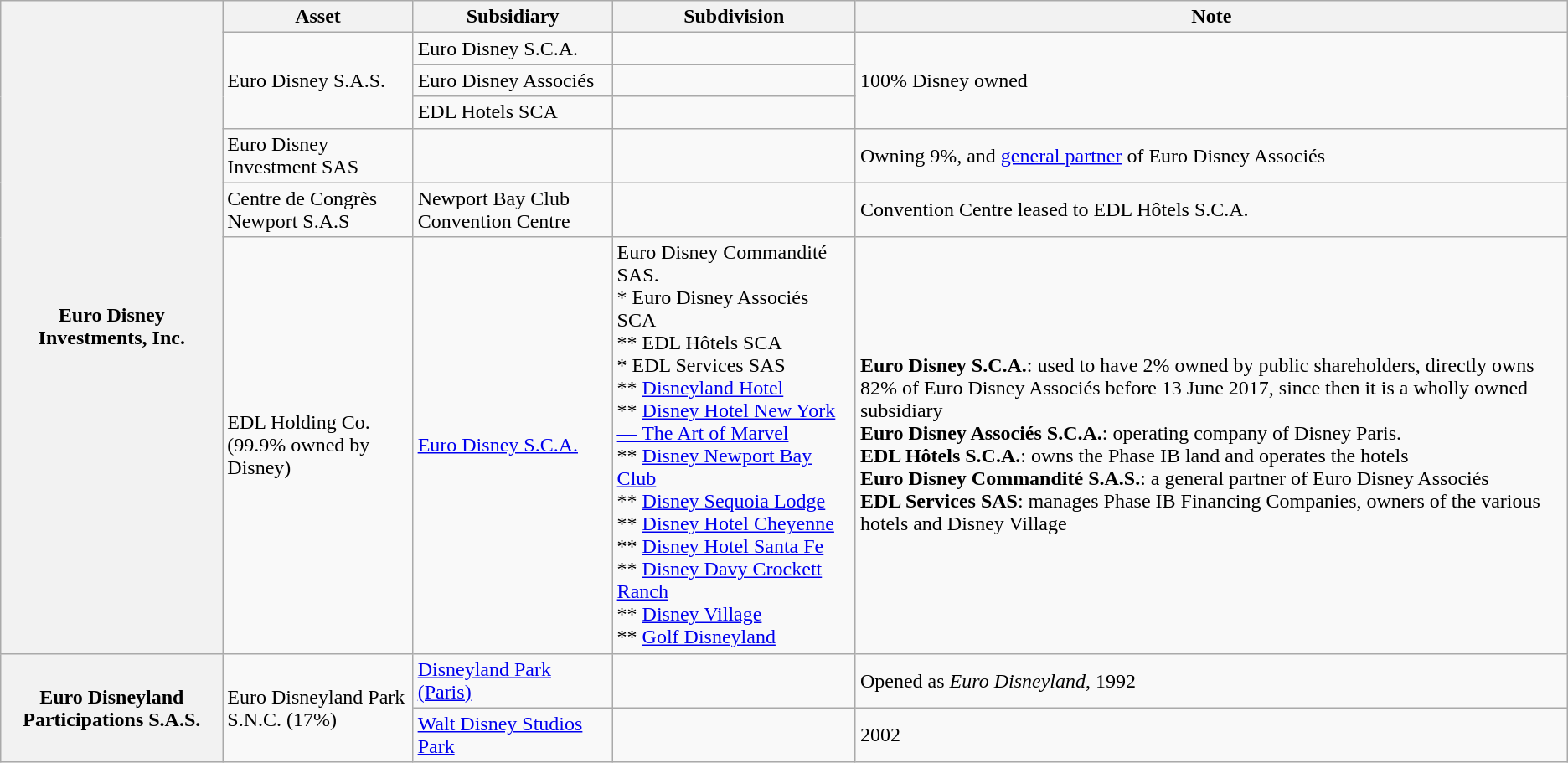<table class="wikitable">
<tr>
<th rowspan="7">Euro Disney Investments, Inc.</th>
<th>Asset</th>
<th>Subsidiary</th>
<th>Subdivision</th>
<th>Note</th>
</tr>
<tr>
<td rowspan="3">Euro Disney S.A.S.</td>
<td>Euro Disney S.C.A.</td>
<td></td>
<td rowspan="3">100% Disney owned</td>
</tr>
<tr>
<td>Euro Disney Associés</td>
<td></td>
</tr>
<tr>
<td>EDL Hotels SCA</td>
<td></td>
</tr>
<tr>
<td>Euro Disney Investment SAS</td>
<td></td>
<td></td>
<td>Owning 9%, and <a href='#'>general partner</a> of Euro Disney Associés</td>
</tr>
<tr>
<td>Centre de Congrès Newport S.A.S</td>
<td>Newport Bay Club Convention Centre</td>
<td></td>
<td>Convention Centre leased to EDL Hôtels S.C.A.</td>
</tr>
<tr>
<td>EDL Holding Co.<br>(99.9% owned by Disney)</td>
<td><a href='#'>Euro Disney S.C.A.</a></td>
<td>Euro Disney Commandité SAS.<br>* Euro Disney Associés SCA<br>** EDL Hôtels SCA<br>* EDL Services SAS<br>** <a href='#'>Disneyland Hotel</a><br>** <a href='#'>Disney Hotel New York — The Art of Marvel</a><br>** <a href='#'>Disney Newport Bay Club</a><br>** <a href='#'>Disney Sequoia Lodge</a><br>** <a href='#'>Disney Hotel Cheyenne</a><br>** <a href='#'>Disney Hotel Santa Fe</a><br>** <a href='#'>Disney Davy Crockett Ranch</a><br>** <a href='#'>Disney Village</a><br>** <a href='#'>Golf Disneyland</a></td>
<td><strong> Euro Disney S.C.A.</strong>: used to have 2% owned by public shareholders, directly owns 82% of Euro Disney Associés before 13 June 2017, since then it is a wholly owned subsidiary<br><strong>Euro Disney Associés S.C.A.</strong>: operating company of Disney Paris.<br><strong>EDL Hôtels S.C.A.</strong>: owns the Phase IB land and operates the hotels<br><strong>Euro Disney Commandité S.A.S.</strong>: a general partner of Euro Disney Associés<br><strong>EDL Services SAS</strong>: manages Phase IB Financing Companies, owners of the various hotels and Disney Village</td>
</tr>
<tr>
<th rowspan="2">Euro Disneyland Participations S.A.S.</th>
<td rowspan="2">Euro Disneyland Park S.N.C. (17%)</td>
<td><a href='#'>Disneyland Park (Paris)</a></td>
<td></td>
<td>Opened as <em>Euro Disneyland</em>, 1992</td>
</tr>
<tr>
<td><a href='#'>Walt Disney Studios Park</a></td>
<td></td>
<td>2002</td>
</tr>
</table>
